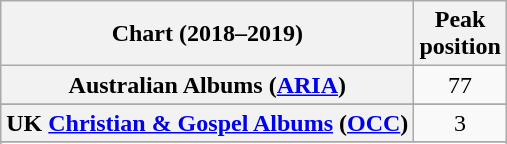<table class="wikitable sortable plainrowheaders" style="text-align:center">
<tr>
<th scope="col">Chart (2018–2019)</th>
<th scope="col">Peak<br> position</th>
</tr>
<tr>
<th scope="row">Australian Albums (<a href='#'>ARIA</a>)</th>
<td>77</td>
</tr>
<tr>
</tr>
<tr>
</tr>
<tr>
</tr>
<tr>
</tr>
<tr>
</tr>
<tr>
<th scope="row">UK <a href='#'>Christian & Gospel Albums</a> (<a href='#'>OCC</a>)</th>
<td>3</td>
</tr>
<tr>
</tr>
<tr>
</tr>
</table>
